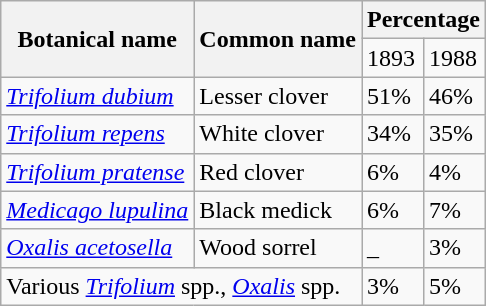<table class="wikitable">
<tr>
<th rowspan="2">Botanical name</th>
<th rowspan="2">Common name</th>
<th colspan="2">Percentage</th>
</tr>
<tr>
<td>1893</td>
<td>1988</td>
</tr>
<tr>
<td><em><a href='#'>Trifolium dubium</a></em></td>
<td>Lesser clover</td>
<td>51%</td>
<td>46%</td>
</tr>
<tr>
<td><em><a href='#'>Trifolium repens</a></em></td>
<td>White clover</td>
<td>34%</td>
<td>35%</td>
</tr>
<tr>
<td><em><a href='#'>Trifolium pratense</a></em></td>
<td>Red clover</td>
<td>6%</td>
<td>4%</td>
</tr>
<tr>
<td><em><a href='#'>Medicago lupulina</a></em></td>
<td>Black medick</td>
<td>6%</td>
<td>7%</td>
</tr>
<tr>
<td><em><a href='#'>Oxalis acetosella</a></em></td>
<td>Wood sorrel</td>
<td>_</td>
<td>3%</td>
</tr>
<tr>
<td colspan="2">Various <em><a href='#'>Trifolium</a></em> spp., <em><a href='#'>Oxalis</a></em> spp.</td>
<td>3%</td>
<td>5%</td>
</tr>
</table>
